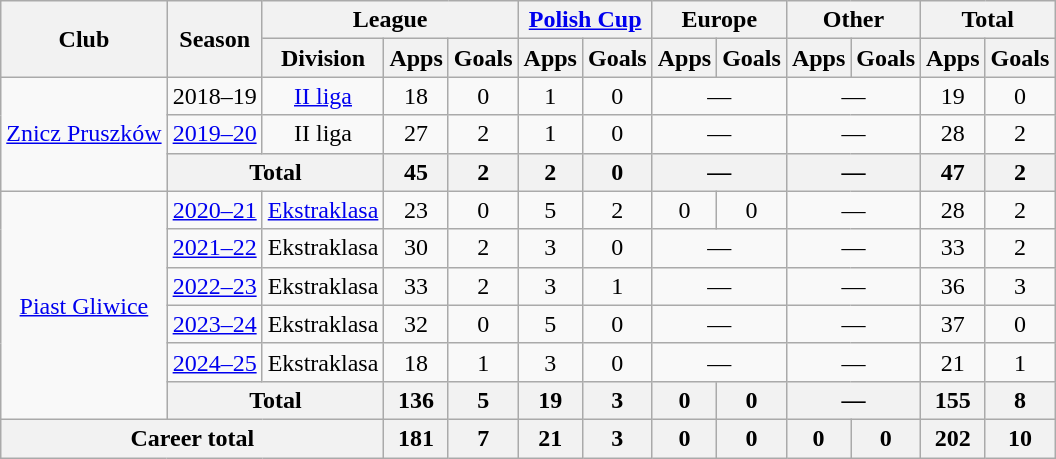<table class="wikitable" style="text-align: center;">
<tr>
<th rowspan="2">Club</th>
<th rowspan="2">Season</th>
<th colspan="3">League</th>
<th colspan="2"><a href='#'>Polish Cup</a></th>
<th colspan="2">Europe</th>
<th colspan="2">Other</th>
<th colspan="2">Total</th>
</tr>
<tr>
<th>Division</th>
<th>Apps</th>
<th>Goals</th>
<th>Apps</th>
<th>Goals</th>
<th>Apps</th>
<th>Goals</th>
<th>Apps</th>
<th>Goals</th>
<th>Apps</th>
<th>Goals</th>
</tr>
<tr>
<td rowspan="3"><a href='#'>Znicz Pruszków</a></td>
<td>2018–19</td>
<td><a href='#'>II liga</a></td>
<td>18</td>
<td>0</td>
<td>1</td>
<td>0</td>
<td colspan="2">—</td>
<td colspan="2">—</td>
<td>19</td>
<td>0</td>
</tr>
<tr>
<td><a href='#'>2019–20</a></td>
<td>II liga</td>
<td>27</td>
<td>2</td>
<td>1</td>
<td>0</td>
<td colspan="2">—</td>
<td colspan="2">—</td>
<td>28</td>
<td>2</td>
</tr>
<tr>
<th colspan="2">Total</th>
<th>45</th>
<th>2</th>
<th>2</th>
<th>0</th>
<th colspan="2">—</th>
<th colspan="2">—</th>
<th>47</th>
<th>2</th>
</tr>
<tr>
<td rowspan="6"><a href='#'>Piast Gliwice</a></td>
<td><a href='#'>2020–21</a></td>
<td><a href='#'>Ekstraklasa</a></td>
<td>23</td>
<td>0</td>
<td>5</td>
<td>2</td>
<td>0</td>
<td>0</td>
<td colspan="2">—</td>
<td>28</td>
<td>2</td>
</tr>
<tr>
<td><a href='#'>2021–22</a></td>
<td>Ekstraklasa</td>
<td>30</td>
<td>2</td>
<td>3</td>
<td>0</td>
<td colspan="2">—</td>
<td colspan="2">—</td>
<td>33</td>
<td>2</td>
</tr>
<tr>
<td><a href='#'>2022–23</a></td>
<td>Ekstraklasa</td>
<td>33</td>
<td>2</td>
<td>3</td>
<td>1</td>
<td colspan="2">—</td>
<td colspan="2">—</td>
<td>36</td>
<td>3</td>
</tr>
<tr>
<td><a href='#'>2023–24</a></td>
<td>Ekstraklasa</td>
<td>32</td>
<td>0</td>
<td>5</td>
<td>0</td>
<td colspan="2">—</td>
<td colspan="2">—</td>
<td>37</td>
<td>0</td>
</tr>
<tr>
<td><a href='#'>2024–25</a></td>
<td>Ekstraklasa</td>
<td>18</td>
<td>1</td>
<td>3</td>
<td>0</td>
<td colspan="2">—</td>
<td colspan="2">—</td>
<td>21</td>
<td>1</td>
</tr>
<tr>
<th colspan="2">Total</th>
<th>136</th>
<th>5</th>
<th>19</th>
<th>3</th>
<th>0</th>
<th>0</th>
<th colspan="2">—</th>
<th>155</th>
<th>8</th>
</tr>
<tr>
<th colspan="3">Career total</th>
<th>181</th>
<th>7</th>
<th>21</th>
<th>3</th>
<th>0</th>
<th>0</th>
<th>0</th>
<th>0</th>
<th>202</th>
<th>10</th>
</tr>
</table>
